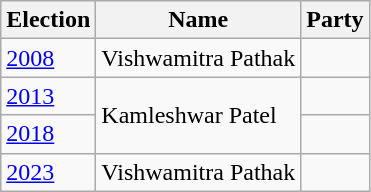<table class="wikitable sortable">
<tr>
<th>Election</th>
<th>Name</th>
<th colspan=2>Party</th>
</tr>
<tr>
<td><a href='#'>2008</a></td>
<td>Vishwamitra Pathak</td>
<td></td>
</tr>
<tr>
<td><a href='#'>2013</a></td>
<td rowspan=2>Kamleshwar Patel</td>
<td></td>
</tr>
<tr>
<td><a href='#'>2018</a></td>
</tr>
<tr>
<td><a href='#'>2023</a></td>
<td>Vishwamitra Pathak</td>
<td></td>
</tr>
</table>
